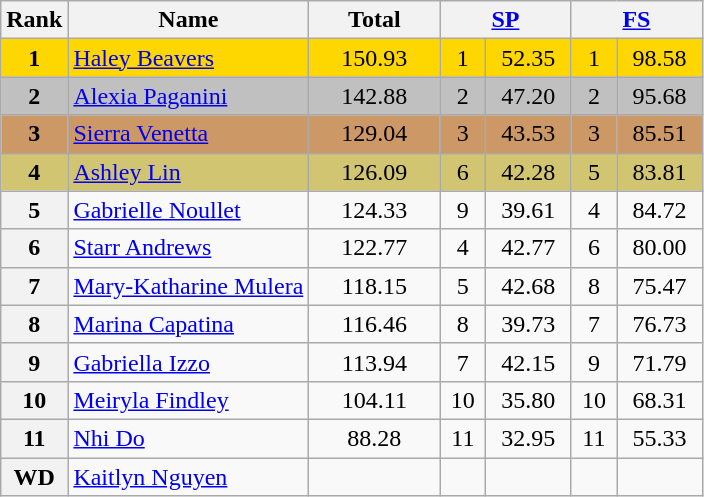<table class="wikitable sortable">
<tr>
<th>Rank</th>
<th>Name</th>
<th width="80px">Total</th>
<th colspan="2" width="80px"><a href='#'>SP</a></th>
<th colspan="2" width="80px"><a href='#'>FS</a></th>
</tr>
<tr bgcolor="gold">
<td align="center"><strong>1</strong></td>
<td><a href='#'>Haley Beavers</a></td>
<td align="center">150.93</td>
<td align="center">1</td>
<td align="center">52.35</td>
<td align="center">1</td>
<td align="center">98.58</td>
</tr>
<tr bgcolor="silver">
<td align="center"><strong>2</strong></td>
<td><a href='#'>Alexia Paganini</a></td>
<td align="center">142.88</td>
<td align="center">2</td>
<td align="center">47.20</td>
<td align="center">2</td>
<td align="center">95.68</td>
</tr>
<tr bgcolor="cc9966">
<td align="center"><strong>3</strong></td>
<td><a href='#'>Sierra Venetta</a></td>
<td align="center">129.04</td>
<td align="center">3</td>
<td align="center">43.53</td>
<td align="center">3</td>
<td align="center">85.51</td>
</tr>
<tr bgcolor="#d1c571">
<td align="center"><strong>4</strong></td>
<td><a href='#'>Ashley Lin</a></td>
<td align="center">126.09</td>
<td align="center">6</td>
<td align="center">42.28</td>
<td align="center">5</td>
<td align="center">83.81</td>
</tr>
<tr>
<th>5</th>
<td><a href='#'>Gabrielle Noullet</a></td>
<td align="center">124.33</td>
<td align="center">9</td>
<td align="center">39.61</td>
<td align="center">4</td>
<td align="center">84.72</td>
</tr>
<tr>
<th>6</th>
<td><a href='#'>Starr Andrews</a></td>
<td align="center">122.77</td>
<td align="center">4</td>
<td align="center">42.77</td>
<td align="center">6</td>
<td align="center">80.00</td>
</tr>
<tr>
<th>7</th>
<td><a href='#'>Mary-Katharine Mulera</a></td>
<td align="center">118.15</td>
<td align="center">5</td>
<td align="center">42.68</td>
<td align="center">8</td>
<td align="center">75.47</td>
</tr>
<tr>
<th>8</th>
<td><a href='#'>Marina Capatina</a></td>
<td align="center">116.46</td>
<td align="center">8</td>
<td align="center">39.73</td>
<td align="center">7</td>
<td align="center">76.73</td>
</tr>
<tr>
<th>9</th>
<td><a href='#'>Gabriella Izzo</a></td>
<td align="center">113.94</td>
<td align="center">7</td>
<td align="center">42.15</td>
<td align="center">9</td>
<td align="center">71.79</td>
</tr>
<tr>
<th>10</th>
<td><a href='#'>Meiryla Findley</a></td>
<td align="center">104.11</td>
<td align="center">10</td>
<td align="center">35.80</td>
<td align="center">10</td>
<td align="center">68.31</td>
</tr>
<tr>
<th>11</th>
<td><a href='#'>Nhi Do</a></td>
<td align="center">88.28</td>
<td align="center">11</td>
<td align="center">32.95</td>
<td align="center">11</td>
<td align="center">55.33</td>
</tr>
<tr>
<th>WD</th>
<td><a href='#'>Kaitlyn Nguyen</a></td>
<td align="center"></td>
<td align="center"></td>
<td align="center"></td>
<td align="center"></td>
<td align="center"></td>
</tr>
</table>
